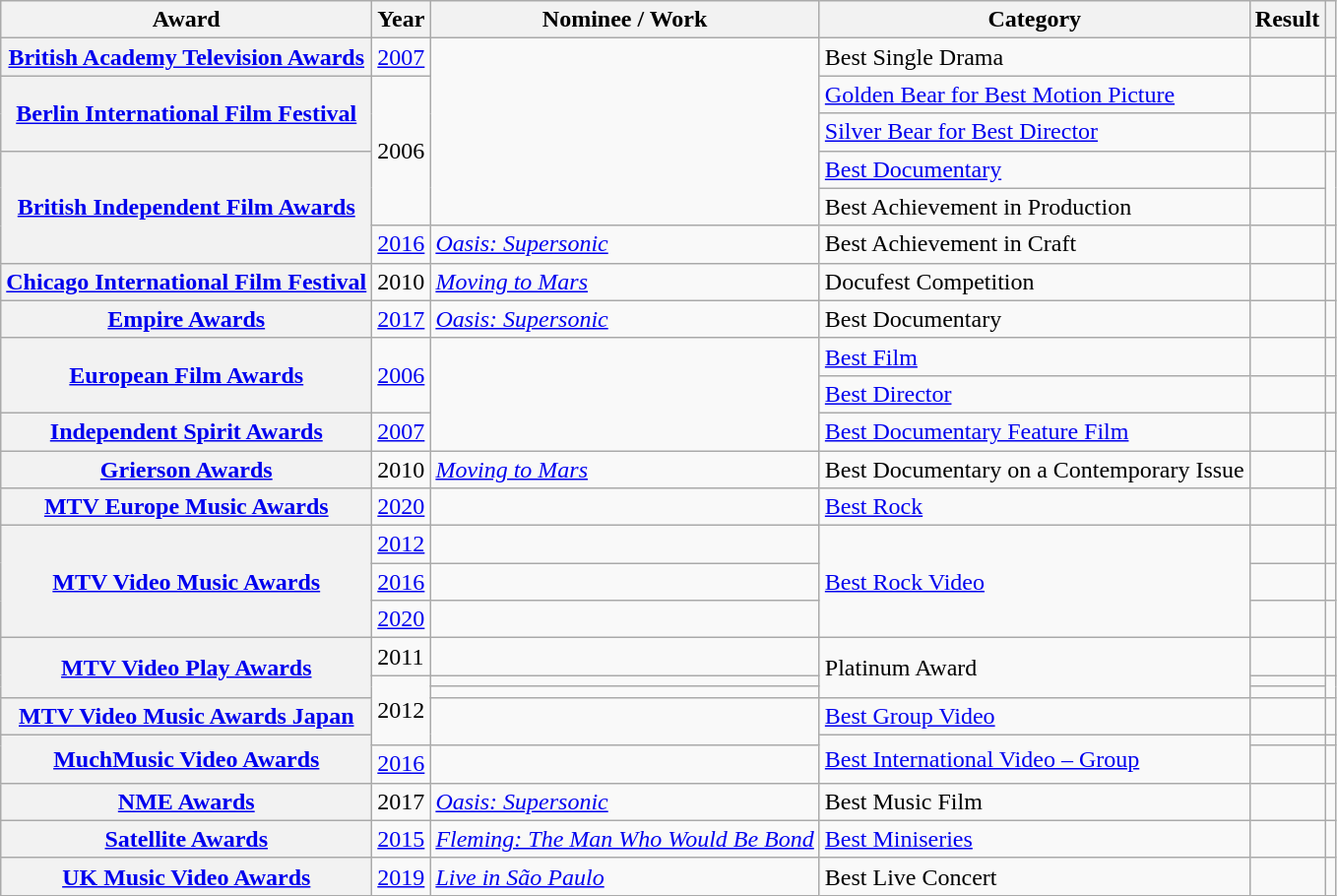<table class="wikitable sortable plainrowheaders">
<tr>
<th scope="col">Award</th>
<th scope="col">Year</th>
<th scope="col">Nominee / Work</th>
<th scope="col">Category</th>
<th scope="col">Result</th>
<th scope="col" class="unsortable"></th>
</tr>
<tr>
<th scope="row"><a href='#'>British Academy Television Awards</a></th>
<td><a href='#'>2007</a></td>
<td rowspan="5"></td>
<td>Best Single Drama</td>
<td></td>
<td style="text-align:center;"></td>
</tr>
<tr>
<th rowspan="2" scope="row"><a href='#'>Berlin International Film Festival</a></th>
<td rowspan="4">2006</td>
<td><a href='#'>Golden Bear for Best Motion Picture</a></td>
<td></td>
<td style="text-align:center;"></td>
</tr>
<tr>
<td><a href='#'>Silver Bear for Best Director</a></td>
<td></td>
<td style="text-align:center;"></td>
</tr>
<tr>
<th rowspan="3" scope="row"><a href='#'>British Independent Film Awards</a></th>
<td><a href='#'>Best Documentary</a></td>
<td></td>
<td rowspan="2" style="text-align:center;"></td>
</tr>
<tr>
<td>Best Achievement in Production</td>
<td></td>
</tr>
<tr>
<td><a href='#'>2016</a></td>
<td><em><a href='#'>Oasis: Supersonic</a></em></td>
<td>Best Achievement in Craft</td>
<td></td>
<td style="text-align:center;"></td>
</tr>
<tr>
<th scope="row"><a href='#'>Chicago International Film Festival</a></th>
<td>2010</td>
<td><em><a href='#'>Moving to Mars</a></em></td>
<td>Docufest Competition </td>
<td></td>
<td style="text-align:center;"></td>
</tr>
<tr>
<th scope="row"><a href='#'>Empire Awards</a></th>
<td><a href='#'>2017</a></td>
<td><em><a href='#'>Oasis: Supersonic</a></em></td>
<td>Best Documentary</td>
<td></td>
<td style="text-align:center;"></td>
</tr>
<tr>
<th rowspan="2" scope="row"><a href='#'>European Film Awards</a></th>
<td rowspan="2"><a href='#'>2006</a></td>
<td rowspan="3"></td>
<td><a href='#'>Best Film</a></td>
<td></td>
<td style="text-align:center;"></td>
</tr>
<tr>
<td><a href='#'>Best Director</a></td>
<td></td>
<td style="text-align:center;"></td>
</tr>
<tr>
<th scope="row"><a href='#'>Independent Spirit Awards</a></th>
<td><a href='#'>2007</a></td>
<td><a href='#'>Best Documentary Feature Film</a></td>
<td></td>
<td style="text-align:center;"></td>
</tr>
<tr>
<th scope="row"><a href='#'>Grierson Awards</a></th>
<td>2010</td>
<td><em><a href='#'>Moving to Mars</a></em></td>
<td>Best Documentary on a Contemporary Issue</td>
<td></td>
<td style="text-align:center;"></td>
</tr>
<tr>
<th scope="row"><a href='#'>MTV Europe Music Awards</a></th>
<td><a href='#'>2020</a></td>
<td></td>
<td><a href='#'>Best Rock</a></td>
<td></td>
<td style="text-align:center;"></td>
</tr>
<tr>
<th rowspan="3" scope="row"><a href='#'>MTV Video Music Awards</a></th>
<td><a href='#'>2012</a></td>
<td></td>
<td rowspan="3" scope="row"><a href='#'>Best Rock Video</a></td>
<td></td>
<td style="text-align:center;"></td>
</tr>
<tr>
<td><a href='#'>2016</a></td>
<td></td>
<td></td>
<td style="text-align:center;"></td>
</tr>
<tr>
<td><a href='#'>2020</a></td>
<td></td>
<td></td>
<td style="text-align:center;"></td>
</tr>
<tr>
<th scope="row" rowspan="3"><a href='#'>MTV Video Play Awards</a></th>
<td>2011</td>
<td></td>
<td rowspan="3">Platinum Award</td>
<td></td>
<td style="text-align:center;"></td>
</tr>
<tr>
<td rowspan="4">2012</td>
<td></td>
<td></td>
<td rowspan="2" style="text-align:center;"></td>
</tr>
<tr>
<td></td>
<td></td>
</tr>
<tr>
<th scope="row"><a href='#'>MTV Video Music Awards Japan</a></th>
<td rowspan="2"></td>
<td><a href='#'>Best Group Video</a></td>
<td></td>
<td style="text-align:center;"></td>
</tr>
<tr>
<th rowspan="2" scope="row" !><a href='#'>MuchMusic Video Awards</a></th>
<td rowspan="2"><a href='#'>Best International Video – Group</a></td>
<td></td>
<td style="text-align:center;"></td>
</tr>
<tr>
<td><a href='#'>2016</a></td>
<td></td>
<td></td>
<td style="text-align:center;"></td>
</tr>
<tr>
<th scope="row"><a href='#'>NME Awards</a></th>
<td>2017</td>
<td><em><a href='#'>Oasis: Supersonic</a></em></td>
<td>Best Music Film</td>
<td></td>
<td style="text-align:center;"></td>
</tr>
<tr>
<th scope="row"><a href='#'>Satellite Awards</a></th>
<td><a href='#'>2015</a></td>
<td><em><a href='#'>Fleming: The Man Who Would Be Bond</a></em></td>
<td><a href='#'>Best Miniseries</a></td>
<td></td>
<td style="text-align:center;"></td>
</tr>
<tr>
<th scope="row"><a href='#'>UK Music Video Awards</a></th>
<td><a href='#'>2019</a></td>
<td><em><a href='#'>Live in São Paulo</a></em></td>
<td>Best Live Concert</td>
<td></td>
<td style="text-align:center;"></td>
</tr>
</table>
